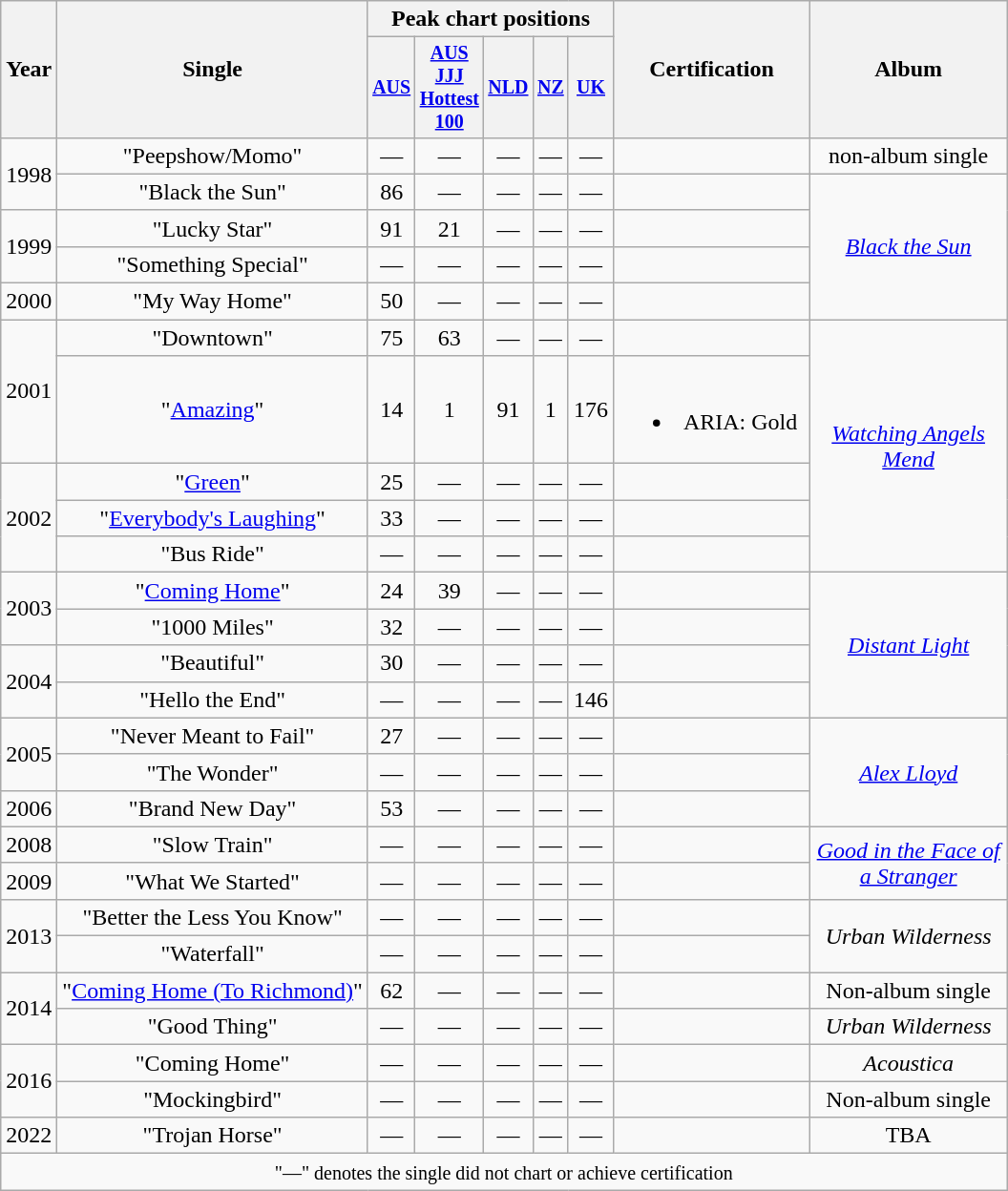<table class="wikitable" style="text-align:center;">
<tr>
<th rowspan="2">Year</th>
<th rowspan="2">Single</th>
<th colspan="5">Peak chart positions</th>
<th rowspan="2" style="width:130px;">Certification</th>
<th rowspan="2" style="width:130px;">Album</th>
</tr>
<tr style="font-size:smaller;">
<th><a href='#'>AUS</a><br></th>
<th><a href='#'>AUS<br>JJJ<br>Hottest<br>100</a></th>
<th><a href='#'>NLD</a><br></th>
<th><a href='#'>NZ</a><br></th>
<th><a href='#'>UK</a><br></th>
</tr>
<tr>
<td rowspan="2">1998</td>
<td>"Peepshow/Momo"</td>
<td>—</td>
<td>—</td>
<td>—</td>
<td>—</td>
<td>—</td>
<td></td>
<td>non-album single</td>
</tr>
<tr>
<td>"Black the Sun"</td>
<td>86</td>
<td>—</td>
<td>—</td>
<td>—</td>
<td>—</td>
<td></td>
<td rowspan="4"><em><a href='#'>Black the Sun</a></em></td>
</tr>
<tr>
<td rowspan="2">1999</td>
<td>"Lucky Star"</td>
<td>91</td>
<td>21</td>
<td>—</td>
<td>—</td>
<td>—</td>
<td></td>
</tr>
<tr>
<td>"Something Special"</td>
<td>—</td>
<td>—</td>
<td>—</td>
<td>—</td>
<td>—</td>
<td></td>
</tr>
<tr>
<td>2000</td>
<td>"My Way Home"</td>
<td>50</td>
<td>—</td>
<td>—</td>
<td>—</td>
<td>—</td>
<td></td>
</tr>
<tr>
<td rowspan="2">2001</td>
<td>"Downtown"</td>
<td>75</td>
<td>63</td>
<td>—</td>
<td>—</td>
<td>—</td>
<td></td>
<td rowspan="5"><em><a href='#'>Watching Angels Mend</a></em></td>
</tr>
<tr>
<td>"<a href='#'>Amazing</a>"</td>
<td>14</td>
<td>1</td>
<td>91</td>
<td>1</td>
<td>176</td>
<td><br><ul><li>ARIA: Gold</li></ul></td>
</tr>
<tr>
<td rowspan="3">2002</td>
<td>"<a href='#'>Green</a>"</td>
<td>25</td>
<td>—</td>
<td>—</td>
<td>—</td>
<td>—</td>
<td></td>
</tr>
<tr>
<td>"<a href='#'>Everybody's Laughing</a>"</td>
<td>33</td>
<td>—</td>
<td>—</td>
<td>—</td>
<td>—</td>
<td></td>
</tr>
<tr>
<td>"Bus Ride"</td>
<td>—</td>
<td>—</td>
<td>—</td>
<td>—</td>
<td>—</td>
<td></td>
</tr>
<tr>
<td rowspan="2">2003</td>
<td>"<a href='#'>Coming Home</a>"</td>
<td>24</td>
<td>39</td>
<td>—</td>
<td>—</td>
<td>—</td>
<td></td>
<td rowspan="4"><em><a href='#'>Distant Light</a></em></td>
</tr>
<tr>
<td>"1000 Miles"</td>
<td>32</td>
<td>—</td>
<td>—</td>
<td>—</td>
<td>—</td>
<td></td>
</tr>
<tr>
<td rowspan="2">2004</td>
<td>"Beautiful"</td>
<td>30</td>
<td>—</td>
<td>—</td>
<td>—</td>
<td>—</td>
<td></td>
</tr>
<tr>
<td>"Hello the End"</td>
<td>—</td>
<td>—</td>
<td>—</td>
<td>—</td>
<td>146</td>
<td></td>
</tr>
<tr>
<td rowspan="2">2005</td>
<td>"Never Meant to Fail"</td>
<td>27</td>
<td>—</td>
<td>—</td>
<td>—</td>
<td>—</td>
<td></td>
<td rowspan="3"><em><a href='#'>Alex Lloyd</a></em></td>
</tr>
<tr>
<td>"The Wonder"</td>
<td>—</td>
<td>—</td>
<td>—</td>
<td>—</td>
<td>—</td>
<td></td>
</tr>
<tr>
<td>2006</td>
<td>"Brand New Day"</td>
<td>53</td>
<td>—</td>
<td>—</td>
<td>—</td>
<td>—</td>
<td></td>
</tr>
<tr>
<td>2008</td>
<td>"Slow Train"</td>
<td>—</td>
<td>—</td>
<td>—</td>
<td>—</td>
<td>—</td>
<td></td>
<td rowspan="2"><em><a href='#'>Good in the Face of a Stranger</a></em></td>
</tr>
<tr>
<td>2009</td>
<td>"What We Started"</td>
<td>—</td>
<td>—</td>
<td>—</td>
<td>—</td>
<td>—</td>
<td></td>
</tr>
<tr>
<td rowspan="2">2013</td>
<td>"Better the Less You Know"</td>
<td>—</td>
<td>—</td>
<td>—</td>
<td>—</td>
<td>—</td>
<td></td>
<td rowspan="2"><em>Urban Wilderness</em></td>
</tr>
<tr>
<td>"Waterfall"</td>
<td>—</td>
<td>—</td>
<td>—</td>
<td>—</td>
<td>—</td>
<td></td>
</tr>
<tr>
<td rowspan="2">2014</td>
<td>"<a href='#'>Coming Home (To Richmond)</a>"</td>
<td>62</td>
<td>—</td>
<td>—</td>
<td>—</td>
<td>—</td>
<td></td>
<td>Non-album single</td>
</tr>
<tr>
<td>"Good Thing"</td>
<td>—</td>
<td>—</td>
<td>—</td>
<td>—</td>
<td>—</td>
<td></td>
<td><em>Urban Wilderness</em></td>
</tr>
<tr>
<td rowspan="2">2016</td>
<td>"Coming Home"</td>
<td>—</td>
<td>—</td>
<td>—</td>
<td>—</td>
<td>—</td>
<td></td>
<td><em>Acoustica</em></td>
</tr>
<tr>
<td>"Mockingbird"</td>
<td>—</td>
<td>—</td>
<td>—</td>
<td>—</td>
<td>—</td>
<td></td>
<td>Non-album single</td>
</tr>
<tr>
<td rowspan="1">2022</td>
<td>"Trojan Horse"</td>
<td>—</td>
<td>—</td>
<td>—</td>
<td>—</td>
<td>—</td>
<td></td>
<td>TBA</td>
</tr>
<tr>
<td style="text-align:center;" colspan="10"><small>"—" denotes the single did not chart or achieve certification</small></td>
</tr>
</table>
